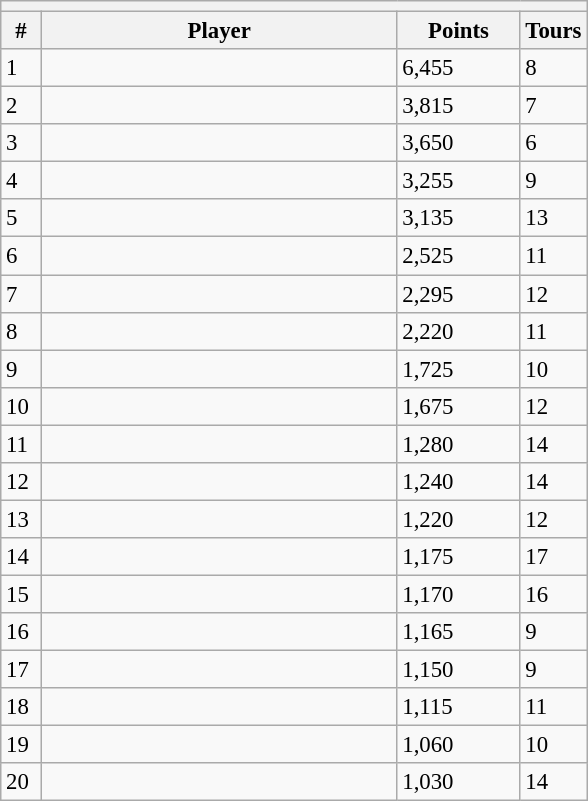<table class="wikitable" style="font-size:95%">
<tr>
<th colspan="5"></th>
</tr>
<tr>
<th width="20">#</th>
<th width="230">Player</th>
<th width="75">Points</th>
<th width="15">Tours</th>
</tr>
<tr>
<td>1</td>
<td align="left"></td>
<td>6,455</td>
<td>8</td>
</tr>
<tr>
<td>2</td>
<td align="left"></td>
<td>3,815</td>
<td>7</td>
</tr>
<tr>
<td>3</td>
<td align="left"></td>
<td>3,650</td>
<td>6</td>
</tr>
<tr>
<td>4</td>
<td align="left"></td>
<td>3,255</td>
<td>9</td>
</tr>
<tr>
<td>5</td>
<td align="left"></td>
<td>3,135</td>
<td>13</td>
</tr>
<tr>
<td>6</td>
<td align="left"></td>
<td>2,525</td>
<td>11</td>
</tr>
<tr>
<td>7</td>
<td align="left"></td>
<td>2,295</td>
<td>12</td>
</tr>
<tr>
<td>8</td>
<td align="left"></td>
<td>2,220</td>
<td>11</td>
</tr>
<tr>
<td>9</td>
<td align="left"></td>
<td>1,725</td>
<td>10</td>
</tr>
<tr>
<td>10</td>
<td align="left"></td>
<td>1,675</td>
<td>12</td>
</tr>
<tr>
<td>11</td>
<td align="left"></td>
<td>1,280</td>
<td>14</td>
</tr>
<tr>
<td>12</td>
<td align="left"></td>
<td>1,240</td>
<td>14</td>
</tr>
<tr>
<td>13</td>
<td align="left"></td>
<td>1,220</td>
<td>12</td>
</tr>
<tr>
<td>14</td>
<td align="left"></td>
<td>1,175</td>
<td>17</td>
</tr>
<tr>
<td>15</td>
<td align="left"></td>
<td>1,170</td>
<td>16</td>
</tr>
<tr>
<td>16</td>
<td align="left"></td>
<td>1,165</td>
<td>9</td>
</tr>
<tr>
<td>17</td>
<td align="left"></td>
<td>1,150</td>
<td>9</td>
</tr>
<tr>
<td>18</td>
<td align="left"></td>
<td>1,115</td>
<td>11</td>
</tr>
<tr>
<td>19</td>
<td align="left"></td>
<td>1,060</td>
<td>10</td>
</tr>
<tr>
<td>20</td>
<td align="left"></td>
<td>1,030</td>
<td>14</td>
</tr>
</table>
